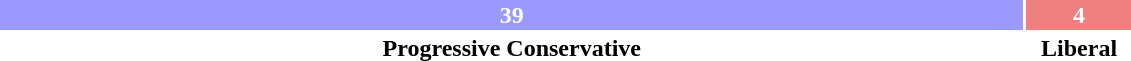<table style="width:60%; text-align:center;">
<tr style="color:white;">
<td style="background:#9999FF; width:90.70%;"><strong>39</strong></td>
<td style="background:#F08080; width:9.30%;"><strong>4</strong></td>
</tr>
<tr>
<td><span><strong>Progressive Conservative</strong></span></td>
<td><span><strong>Liberal</strong></span></td>
</tr>
</table>
